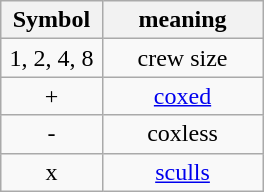<table class="wikitable" style="margin:1em auto; text-align:center;">
<tr>
<th width=60>Symbol</th>
<th width=100>meaning</th>
</tr>
<tr>
<td>1, 2, 4, 8</td>
<td>crew size</td>
</tr>
<tr>
<td>+</td>
<td><a href='#'>coxed</a></td>
</tr>
<tr>
<td>-</td>
<td>coxless</td>
</tr>
<tr>
<td>x</td>
<td><a href='#'>sculls</a></td>
</tr>
</table>
